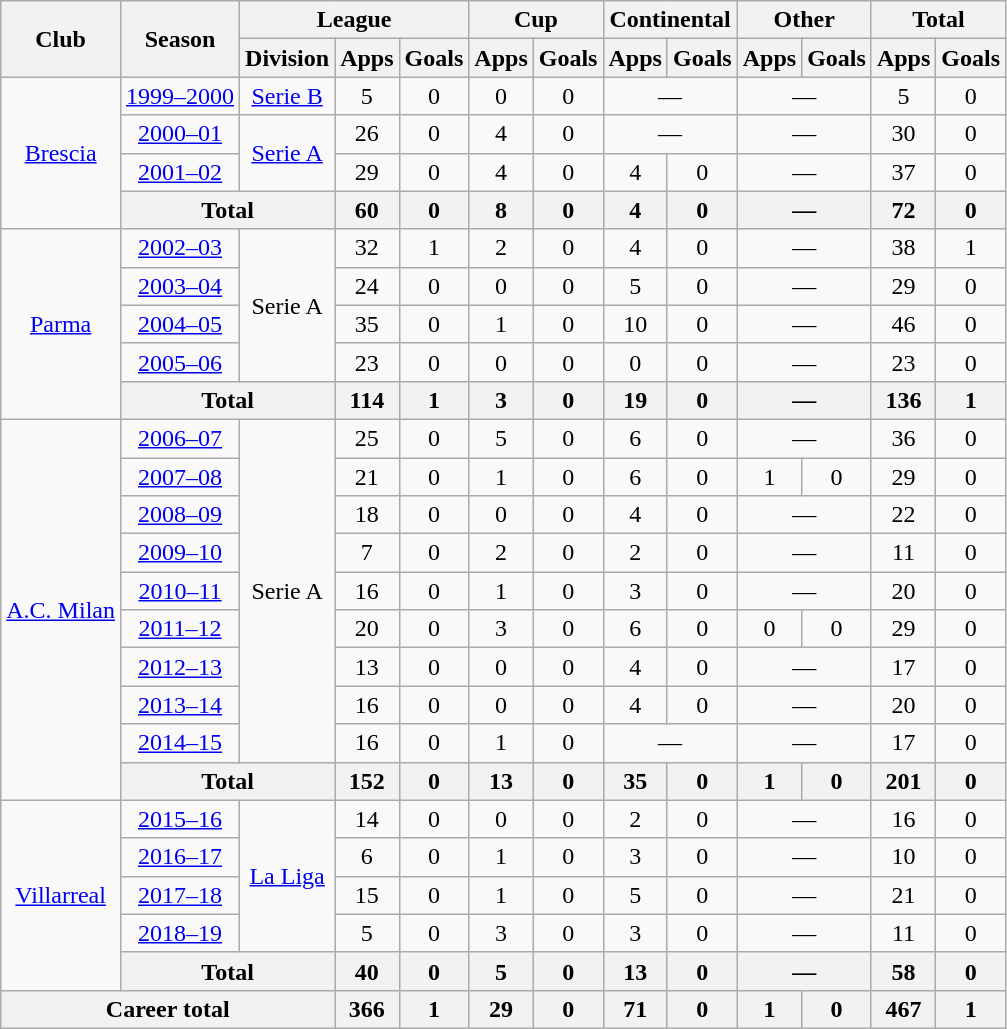<table class="wikitable" style="text-align:center">
<tr>
<th rowspan="2">Club</th>
<th rowspan="2">Season</th>
<th colspan="3">League</th>
<th colspan="2">Cup</th>
<th colspan="2">Continental</th>
<th colspan="2">Other</th>
<th colspan="2">Total</th>
</tr>
<tr>
<th>Division</th>
<th>Apps</th>
<th>Goals</th>
<th>Apps</th>
<th>Goals</th>
<th>Apps</th>
<th>Goals</th>
<th>Apps</th>
<th>Goals</th>
<th>Apps</th>
<th>Goals</th>
</tr>
<tr>
<td rowspan="4"><a href='#'>Brescia</a></td>
<td><a href='#'>1999–2000</a></td>
<td><a href='#'>Serie B</a></td>
<td>5</td>
<td>0</td>
<td>0</td>
<td>0</td>
<td colspan="2">—</td>
<td colspan="2">—</td>
<td>5</td>
<td>0</td>
</tr>
<tr>
<td><a href='#'>2000–01</a></td>
<td rowspan="2"><a href='#'>Serie A</a></td>
<td>26</td>
<td>0</td>
<td>4</td>
<td>0</td>
<td colspan="2">—</td>
<td colspan="2">—</td>
<td>30</td>
<td>0</td>
</tr>
<tr>
<td><a href='#'>2001–02</a></td>
<td>29</td>
<td>0</td>
<td>4</td>
<td>0</td>
<td>4</td>
<td>0</td>
<td colspan="2">—</td>
<td>37</td>
<td>0</td>
</tr>
<tr>
<th colspan="2">Total</th>
<th>60</th>
<th>0</th>
<th>8</th>
<th>0</th>
<th>4</th>
<th>0</th>
<th colspan="2">—</th>
<th>72</th>
<th>0</th>
</tr>
<tr>
<td rowspan="5"><a href='#'>Parma</a></td>
<td><a href='#'>2002–03</a></td>
<td rowspan="4">Serie A</td>
<td>32</td>
<td>1</td>
<td>2</td>
<td>0</td>
<td>4</td>
<td>0</td>
<td colspan="2">—</td>
<td>38</td>
<td>1</td>
</tr>
<tr>
<td><a href='#'>2003–04</a></td>
<td>24</td>
<td>0</td>
<td>0</td>
<td>0</td>
<td>5</td>
<td>0</td>
<td colspan="2">—</td>
<td>29</td>
<td>0</td>
</tr>
<tr>
<td><a href='#'>2004–05</a></td>
<td>35</td>
<td>0</td>
<td>1</td>
<td>0</td>
<td>10</td>
<td>0</td>
<td colspan="2">—</td>
<td>46</td>
<td>0</td>
</tr>
<tr>
<td><a href='#'>2005–06</a></td>
<td>23</td>
<td>0</td>
<td>0</td>
<td>0</td>
<td>0</td>
<td>0</td>
<td colspan="2">—</td>
<td>23</td>
<td>0</td>
</tr>
<tr>
<th colspan="2">Total</th>
<th>114</th>
<th>1</th>
<th>3</th>
<th>0</th>
<th>19</th>
<th>0</th>
<th colspan="2">—</th>
<th>136</th>
<th>1</th>
</tr>
<tr>
<td rowspan="10"><a href='#'>A.C. Milan</a></td>
<td><a href='#'>2006–07</a></td>
<td rowspan="9">Serie A</td>
<td>25</td>
<td>0</td>
<td>5</td>
<td>0</td>
<td>6</td>
<td>0</td>
<td colspan="2">—</td>
<td>36</td>
<td>0</td>
</tr>
<tr>
<td><a href='#'>2007–08</a></td>
<td>21</td>
<td>0</td>
<td>1</td>
<td>0</td>
<td>6</td>
<td>0</td>
<td>1</td>
<td>0</td>
<td>29</td>
<td>0</td>
</tr>
<tr>
<td><a href='#'>2008–09</a></td>
<td>18</td>
<td>0</td>
<td>0</td>
<td>0</td>
<td>4</td>
<td>0</td>
<td colspan="2">—</td>
<td>22</td>
<td>0</td>
</tr>
<tr>
<td><a href='#'>2009–10</a></td>
<td>7</td>
<td>0</td>
<td>2</td>
<td>0</td>
<td>2</td>
<td>0</td>
<td colspan="2">—</td>
<td>11</td>
<td>0</td>
</tr>
<tr>
<td><a href='#'>2010–11</a></td>
<td>16</td>
<td>0</td>
<td>1</td>
<td>0</td>
<td>3</td>
<td>0</td>
<td colspan="2">—</td>
<td>20</td>
<td>0</td>
</tr>
<tr>
<td><a href='#'>2011–12</a></td>
<td>20</td>
<td>0</td>
<td>3</td>
<td>0</td>
<td>6</td>
<td>0</td>
<td>0</td>
<td>0</td>
<td>29</td>
<td>0</td>
</tr>
<tr>
<td><a href='#'>2012–13</a></td>
<td>13</td>
<td>0</td>
<td>0</td>
<td>0</td>
<td>4</td>
<td>0</td>
<td colspan="2">—</td>
<td>17</td>
<td>0</td>
</tr>
<tr>
<td><a href='#'>2013–14</a></td>
<td>16</td>
<td>0</td>
<td>0</td>
<td>0</td>
<td>4</td>
<td>0</td>
<td colspan="2">—</td>
<td>20</td>
<td>0</td>
</tr>
<tr>
<td><a href='#'>2014–15</a></td>
<td>16</td>
<td>0</td>
<td>1</td>
<td>0</td>
<td colspan="2">—</td>
<td colspan="2">—</td>
<td>17</td>
<td>0</td>
</tr>
<tr>
<th colspan="2">Total</th>
<th>152</th>
<th>0</th>
<th>13</th>
<th>0</th>
<th>35</th>
<th>0</th>
<th>1</th>
<th>0</th>
<th>201</th>
<th>0</th>
</tr>
<tr>
<td rowspan="5"><a href='#'>Villarreal</a></td>
<td><a href='#'>2015–16</a></td>
<td rowspan="4"><a href='#'>La Liga</a></td>
<td>14</td>
<td>0</td>
<td>0</td>
<td>0</td>
<td>2</td>
<td>0</td>
<td colspan="2">—</td>
<td>16</td>
<td>0</td>
</tr>
<tr>
<td><a href='#'>2016–17</a></td>
<td>6</td>
<td>0</td>
<td>1</td>
<td>0</td>
<td>3</td>
<td>0</td>
<td colspan="2">—</td>
<td>10</td>
<td>0</td>
</tr>
<tr>
<td><a href='#'>2017–18</a></td>
<td>15</td>
<td>0</td>
<td>1</td>
<td>0</td>
<td>5</td>
<td>0</td>
<td colspan="2">—</td>
<td>21</td>
<td>0</td>
</tr>
<tr>
<td><a href='#'>2018–19</a></td>
<td>5</td>
<td>0</td>
<td>3</td>
<td>0</td>
<td>3</td>
<td>0</td>
<td colspan="2">—</td>
<td>11</td>
<td>0</td>
</tr>
<tr>
<th colspan="2">Total</th>
<th>40</th>
<th>0</th>
<th>5</th>
<th>0</th>
<th>13</th>
<th>0</th>
<th colspan="2">—</th>
<th>58</th>
<th>0</th>
</tr>
<tr>
<th colspan="3">Career total</th>
<th>366</th>
<th>1</th>
<th>29</th>
<th>0</th>
<th>71</th>
<th>0</th>
<th>1</th>
<th>0</th>
<th>467</th>
<th>1</th>
</tr>
</table>
